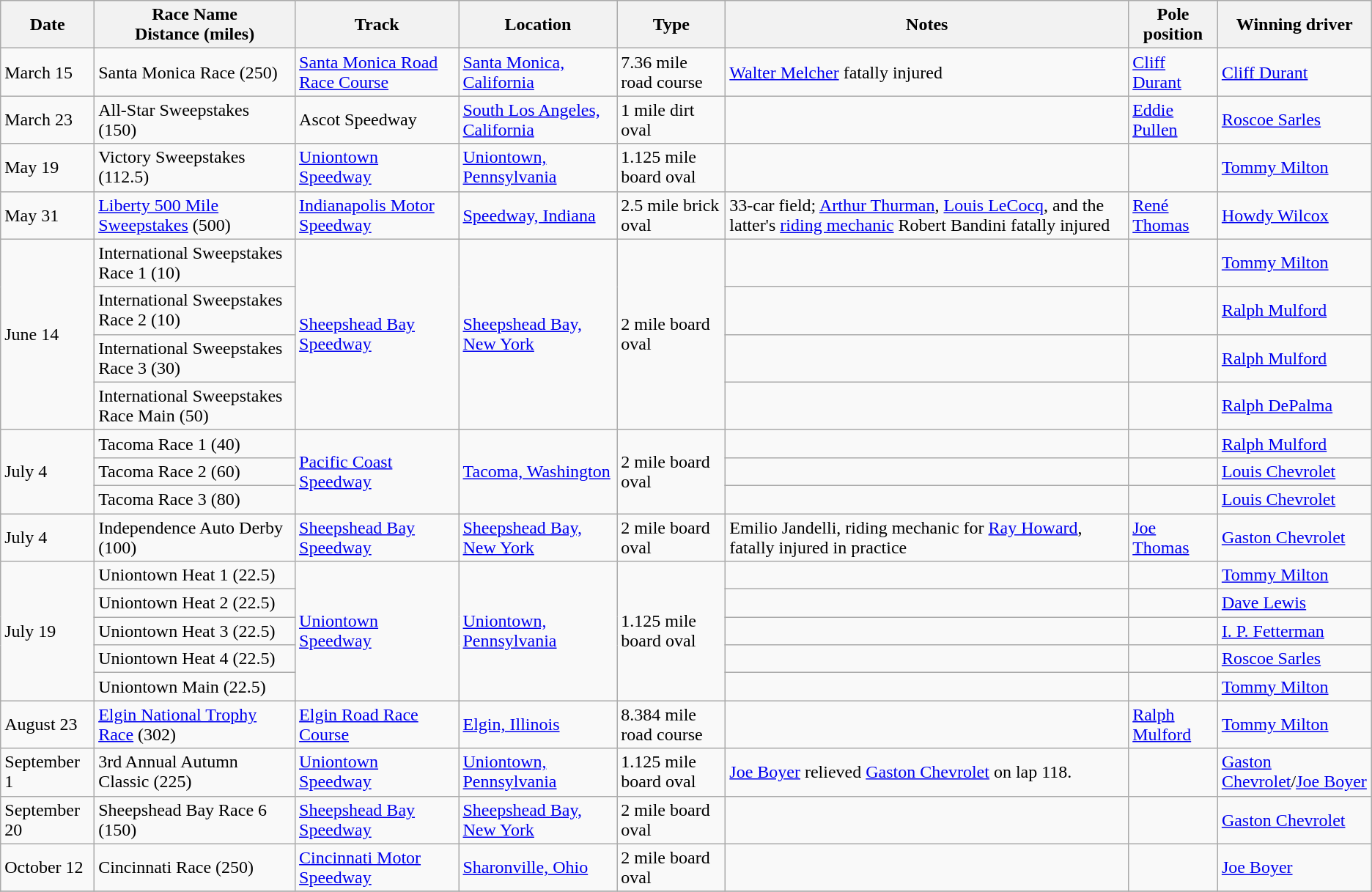<table class="wikitable">
<tr>
<th>Date</th>
<th>Race Name<br>Distance (miles)</th>
<th>Track</th>
<th>Location</th>
<th>Type</th>
<th>Notes</th>
<th>Pole position</th>
<th>Winning driver</th>
</tr>
<tr>
<td>March 15</td>
<td>Santa Monica Race (250)</td>
<td><a href='#'>Santa Monica Road Race Course</a></td>
<td><a href='#'>Santa Monica, California</a></td>
<td>7.36 mile road course</td>
<td><a href='#'>Walter Melcher</a> fatally injured</td>
<td><a href='#'>Cliff Durant</a></td>
<td><a href='#'>Cliff Durant</a></td>
</tr>
<tr>
<td>March 23</td>
<td>All-Star Sweepstakes (150)</td>
<td>Ascot Speedway</td>
<td><a href='#'>South Los Angeles, California</a></td>
<td>1 mile dirt oval</td>
<td></td>
<td><a href='#'>Eddie Pullen</a></td>
<td><a href='#'>Roscoe Sarles</a></td>
</tr>
<tr>
<td>May 19</td>
<td>Victory Sweepstakes (112.5)</td>
<td><a href='#'>Uniontown Speedway</a></td>
<td><a href='#'>Uniontown, Pennsylvania</a></td>
<td>1.125 mile board oval</td>
<td></td>
<td></td>
<td><a href='#'>Tommy Milton</a></td>
</tr>
<tr>
<td>May 31</td>
<td><a href='#'>Liberty 500 Mile Sweepstakes</a> (500)</td>
<td><a href='#'>Indianapolis Motor Speedway</a></td>
<td><a href='#'>Speedway, Indiana</a></td>
<td>2.5 mile brick oval</td>
<td>33-car field; <a href='#'>Arthur Thurman</a>, <a href='#'>Louis LeCocq</a>, and the latter's <a href='#'>riding mechanic</a> Robert Bandini fatally injured</td>
<td><a href='#'>René Thomas</a></td>
<td><a href='#'>Howdy Wilcox</a></td>
</tr>
<tr>
<td rowspan=4>June 14</td>
<td>International Sweepstakes Race 1 (10)</td>
<td rowspan=4><a href='#'>Sheepshead Bay Speedway</a></td>
<td rowspan=4><a href='#'>Sheepshead Bay, New York</a></td>
<td rowspan=4>2 mile board oval</td>
<td></td>
<td></td>
<td><a href='#'>Tommy Milton</a></td>
</tr>
<tr>
<td>International Sweepstakes Race 2 (10)</td>
<td></td>
<td></td>
<td><a href='#'>Ralph Mulford</a></td>
</tr>
<tr>
<td>International Sweepstakes Race 3 (30)</td>
<td></td>
<td></td>
<td><a href='#'>Ralph Mulford</a></td>
</tr>
<tr>
<td>International Sweepstakes Race Main (50)</td>
<td></td>
<td></td>
<td><a href='#'>Ralph DePalma</a></td>
</tr>
<tr>
<td rowspan=3>July 4</td>
<td>Tacoma Race 1 (40)</td>
<td rowspan=3><a href='#'>Pacific Coast Speedway</a></td>
<td rowspan=3><a href='#'>Tacoma, Washington</a></td>
<td rowspan=3>2 mile board oval</td>
<td></td>
<td></td>
<td><a href='#'>Ralph Mulford</a></td>
</tr>
<tr>
<td>Tacoma Race 2 (60)</td>
<td></td>
<td></td>
<td><a href='#'>Louis Chevrolet</a></td>
</tr>
<tr>
<td>Tacoma Race 3 (80)</td>
<td></td>
<td></td>
<td><a href='#'>Louis Chevrolet</a></td>
</tr>
<tr>
<td>July 4</td>
<td>Independence Auto Derby (100)</td>
<td><a href='#'>Sheepshead Bay Speedway</a></td>
<td><a href='#'>Sheepshead Bay, New York</a></td>
<td>2 mile board oval</td>
<td>Emilio Jandelli, riding mechanic for <a href='#'>Ray Howard</a>, fatally injured in practice</td>
<td><a href='#'>Joe Thomas</a></td>
<td><a href='#'>Gaston Chevrolet</a></td>
</tr>
<tr>
<td rowspan=5>July 19</td>
<td>Uniontown Heat 1 (22.5)</td>
<td rowspan=5><a href='#'>Uniontown Speedway</a></td>
<td rowspan=5><a href='#'>Uniontown, Pennsylvania</a></td>
<td rowspan=5>1.125 mile board oval</td>
<td></td>
<td></td>
<td><a href='#'>Tommy Milton</a></td>
</tr>
<tr>
<td>Uniontown Heat 2 (22.5)</td>
<td></td>
<td></td>
<td><a href='#'>Dave Lewis</a></td>
</tr>
<tr>
<td>Uniontown Heat 3 (22.5)</td>
<td></td>
<td></td>
<td><a href='#'>I. P. Fetterman</a></td>
</tr>
<tr>
<td>Uniontown Heat 4 (22.5)</td>
<td></td>
<td></td>
<td><a href='#'>Roscoe Sarles</a></td>
</tr>
<tr>
<td>Uniontown Main (22.5)</td>
<td></td>
<td></td>
<td><a href='#'>Tommy Milton</a></td>
</tr>
<tr>
<td>August 23</td>
<td><a href='#'>Elgin National Trophy Race</a> (302)</td>
<td><a href='#'>Elgin Road Race Course</a></td>
<td><a href='#'>Elgin, Illinois</a></td>
<td>8.384 mile road course</td>
<td></td>
<td><a href='#'>Ralph Mulford</a></td>
<td><a href='#'>Tommy Milton</a></td>
</tr>
<tr>
<td>September 1</td>
<td>3rd Annual Autumn Classic (225)</td>
<td><a href='#'>Uniontown Speedway</a></td>
<td><a href='#'>Uniontown, Pennsylvania</a></td>
<td>1.125 mile board oval</td>
<td><a href='#'>Joe Boyer</a> relieved <a href='#'>Gaston Chevrolet</a> on lap 118.</td>
<td></td>
<td><a href='#'>Gaston Chevrolet</a>/<a href='#'>Joe Boyer</a></td>
</tr>
<tr>
<td>September 20</td>
<td>Sheepshead Bay Race 6 (150)</td>
<td><a href='#'>Sheepshead Bay Speedway</a></td>
<td><a href='#'>Sheepshead Bay, New York</a></td>
<td>2 mile board oval</td>
<td></td>
<td></td>
<td><a href='#'>Gaston Chevrolet</a></td>
</tr>
<tr>
<td>October 12</td>
<td>Cincinnati Race (250)</td>
<td><a href='#'>Cincinnati Motor Speedway</a></td>
<td><a href='#'>Sharonville, Ohio</a></td>
<td>2 mile board oval</td>
<td></td>
<td></td>
<td><a href='#'>Joe Boyer</a></td>
</tr>
<tr>
</tr>
</table>
